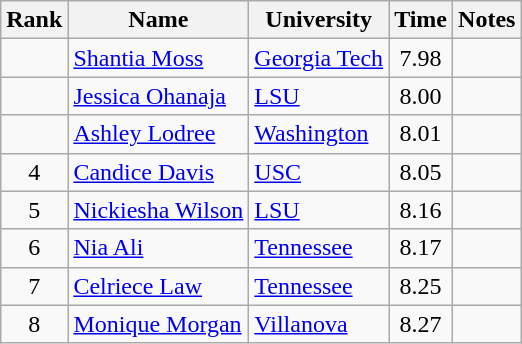<table class="wikitable sortable" style="text-align:center">
<tr>
<th>Rank</th>
<th>Name</th>
<th>University</th>
<th>Time</th>
<th>Notes</th>
</tr>
<tr>
<td></td>
<td align=left><a href='#'>Shantia Moss</a></td>
<td align="left"><a href='#'>Georgia Tech</a></td>
<td>7.98</td>
<td></td>
</tr>
<tr>
<td></td>
<td align=left><a href='#'>Jessica Ohanaja</a></td>
<td align="left"><a href='#'>LSU</a></td>
<td>8.00</td>
<td></td>
</tr>
<tr>
<td></td>
<td align=left><a href='#'>Ashley Lodree</a></td>
<td align="left"><a href='#'>Washington</a></td>
<td>8.01</td>
<td></td>
</tr>
<tr>
<td>4</td>
<td align=left><a href='#'>Candice Davis</a></td>
<td align=left><a href='#'>USC</a></td>
<td>8.05</td>
<td></td>
</tr>
<tr>
<td>5</td>
<td align=left><a href='#'>Nickiesha Wilson</a> </td>
<td align=left><a href='#'>LSU</a></td>
<td>8.16</td>
<td></td>
</tr>
<tr>
<td>6</td>
<td align=left><a href='#'>Nia Ali</a></td>
<td align=left><a href='#'>Tennessee</a></td>
<td>8.17</td>
<td></td>
</tr>
<tr>
<td>7</td>
<td align=left><a href='#'>Celriece Law</a></td>
<td align="left"><a href='#'>Tennessee</a></td>
<td>8.25</td>
<td></td>
</tr>
<tr>
<td>8</td>
<td align=left><a href='#'>Monique Morgan</a></td>
<td align="left"><a href='#'>Villanova</a></td>
<td>8.27</td>
<td></td>
</tr>
</table>
